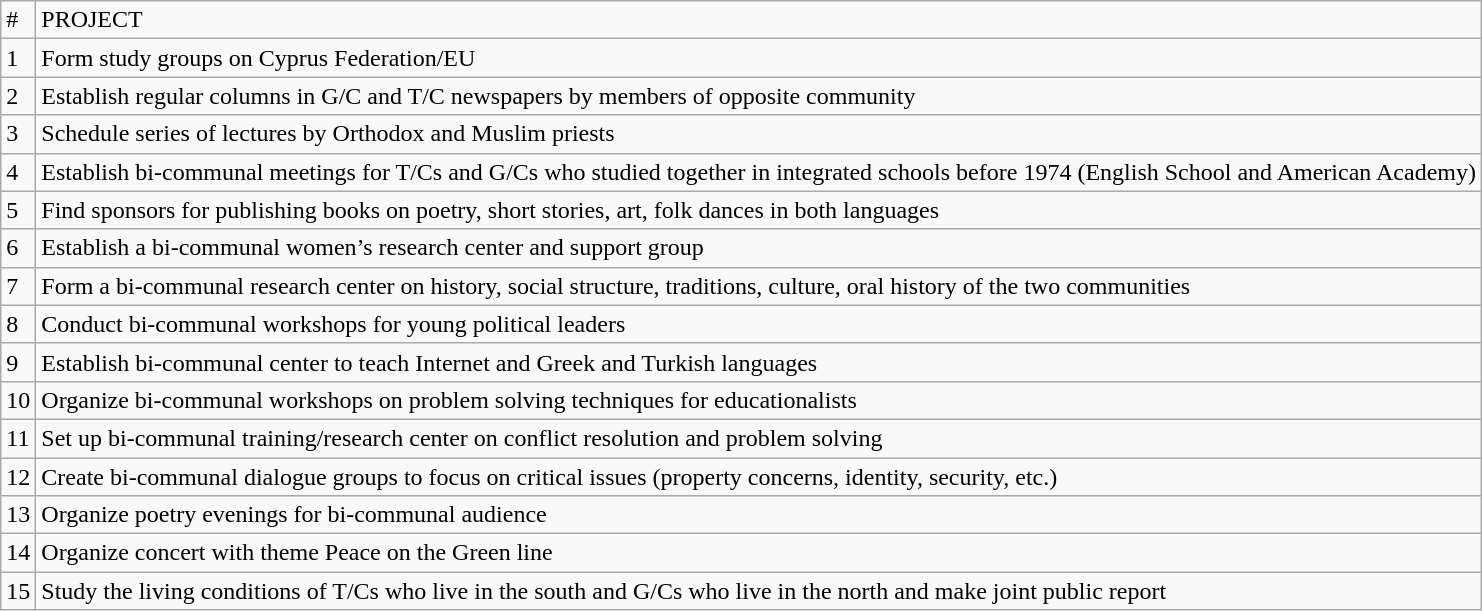<table class="wikitable">
<tr>
<td>#</td>
<td>PROJECT</td>
</tr>
<tr>
<td>1</td>
<td>Form study groups on Cyprus Federation/EU</td>
</tr>
<tr>
<td>2</td>
<td>Establish regular columns in G/C and T/C newspapers by members of opposite community</td>
</tr>
<tr>
<td>3</td>
<td>Schedule series of lectures by Orthodox and Muslim priests</td>
</tr>
<tr>
<td>4</td>
<td>Establish bi-communal meetings for T/Cs and G/Cs who studied together in integrated schools before 1974 (English School and American Academy)</td>
</tr>
<tr>
<td>5</td>
<td>Find sponsors for publishing books on poetry, short stories, art, folk dances in both languages</td>
</tr>
<tr>
<td>6</td>
<td>Establish a bi-communal women’s research center and support group</td>
</tr>
<tr>
<td>7</td>
<td>Form a bi-communal research center on history, social structure, traditions, culture, oral history of the two communities</td>
</tr>
<tr>
<td>8</td>
<td>Conduct bi-communal workshops for young political leaders</td>
</tr>
<tr>
<td>9</td>
<td>Establish bi-communal center to teach Internet and Greek and Turkish languages</td>
</tr>
<tr>
<td>10</td>
<td>Organize bi-communal workshops on problem solving techniques for educationalists</td>
</tr>
<tr>
<td>11</td>
<td>Set up bi-communal training/research center on conflict resolution and problem solving</td>
</tr>
<tr>
<td>12</td>
<td>Create bi-communal dialogue groups to focus on critical issues (property concerns, identity, security, etc.)</td>
</tr>
<tr>
<td>13</td>
<td>Organize poetry evenings for bi-communal audience</td>
</tr>
<tr>
<td>14</td>
<td>Organize concert with theme Peace on the Green line</td>
</tr>
<tr>
<td>15</td>
<td>Study the living conditions of T/Cs who live in the south and G/Cs who live in the north and make joint public report</td>
</tr>
</table>
